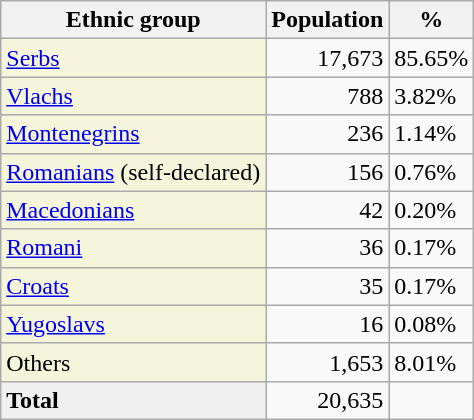<table class="wikitable">
<tr>
<th>Ethnic group</th>
<th>Population</th>
<th>%</th>
</tr>
<tr>
<td style="background:#F5F5DC;"><a href='#'>Serbs</a></td>
<td align="right">17,673</td>
<td>85.65%</td>
</tr>
<tr>
<td style="background:#F5F5DC;"><a href='#'>Vlachs</a></td>
<td align="right">788</td>
<td>3.82%</td>
</tr>
<tr>
<td style="background:#F5F5DC;"><a href='#'>Montenegrins</a></td>
<td align="right">236</td>
<td>1.14%</td>
</tr>
<tr>
<td style="background:#F5F5DC;"><a href='#'>Romanians</a> (self-declared)</td>
<td align="right">156</td>
<td>0.76%</td>
</tr>
<tr>
<td style="background:#F5F5DC;"><a href='#'>Macedonians</a></td>
<td align="right">42</td>
<td>0.20%</td>
</tr>
<tr>
<td style="background:#F5F5DC;"><a href='#'>Romani</a></td>
<td align="right">36</td>
<td>0.17%</td>
</tr>
<tr>
<td style="background:#F5F5DC;"><a href='#'>Croats</a></td>
<td align="right">35</td>
<td>0.17%</td>
</tr>
<tr>
<td style="background:#F5F5DC;"><a href='#'>Yugoslavs</a></td>
<td align="right">16</td>
<td>0.08%</td>
</tr>
<tr>
<td style="background:#F5F5DC;">Others</td>
<td align="right">1,653</td>
<td>8.01%</td>
</tr>
<tr>
<td style="background:#F0F0F0;"><strong>Total</strong></td>
<td align="right">20,635</td>
<td></td>
</tr>
</table>
